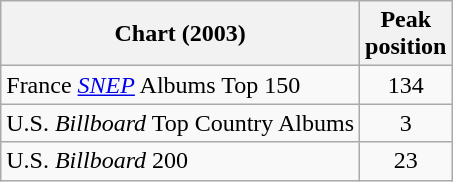<table class="wikitable">
<tr>
<th>Chart (2003)</th>
<th>Peak<br>position</th>
</tr>
<tr>
<td>France <em><a href='#'>SNEP</a></em> Albums Top 150</td>
<td style="text-align:center;">134</td>
</tr>
<tr>
<td>U.S. <em>Billboard</em> Top Country Albums</td>
<td style="text-align:center;">3</td>
</tr>
<tr>
<td>U.S. <em>Billboard</em> 200</td>
<td style="text-align:center;">23</td>
</tr>
</table>
